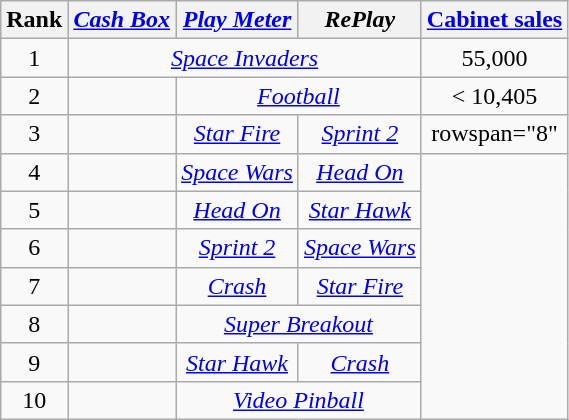<table class="wikitable sortable" style="text-align:center">
<tr>
<th>Rank</th>
<th><em><a href='#'>Cash Box</a></em></th>
<th><em><a href='#'>Play Meter</a></em></th>
<th><em>RePlay</em></th>
<th><a href='#'>Cabinet sales</a></th>
</tr>
<tr>
<td>1</td>
<td colspan="3"><em><a href='#'>Space Invaders</a></em></td>
<td>55,000</td>
</tr>
<tr>
<td>2</td>
<td></td>
<td colspan="2"><em><a href='#'>Football</a></em></td>
<td>< 10,405</td>
</tr>
<tr>
<td>3</td>
<td></td>
<td><em><a href='#'>Star Fire</a></em></td>
<td><em><a href='#'>Sprint 2</a></em></td>
<td>rowspan="8" </td>
</tr>
<tr>
<td>4</td>
<td></td>
<td><em><a href='#'>Space Wars</a></em></td>
<td><em><a href='#'>Head On</a></em></td>
</tr>
<tr>
<td>5</td>
<td></td>
<td><em><a href='#'>Head On</a></em></td>
<td><em><a href='#'>Star Hawk</a></em></td>
</tr>
<tr>
<td>6</td>
<td></td>
<td><em><a href='#'>Sprint 2</a></em></td>
<td><em><a href='#'>Space Wars</a></em></td>
</tr>
<tr>
<td>7</td>
<td></td>
<td><em><a href='#'>Crash</a></em></td>
<td><em><a href='#'>Star Fire</a></em></td>
</tr>
<tr>
<td>8</td>
<td></td>
<td colspan="2"><em><a href='#'>Super Breakout</a></em></td>
</tr>
<tr>
<td>9</td>
<td></td>
<td><em><a href='#'>Star Hawk</a></em></td>
<td><em><a href='#'>Crash</a></em></td>
</tr>
<tr>
<td>10</td>
<td></td>
<td colspan="2"><em><a href='#'>Video Pinball</a></em></td>
</tr>
</table>
